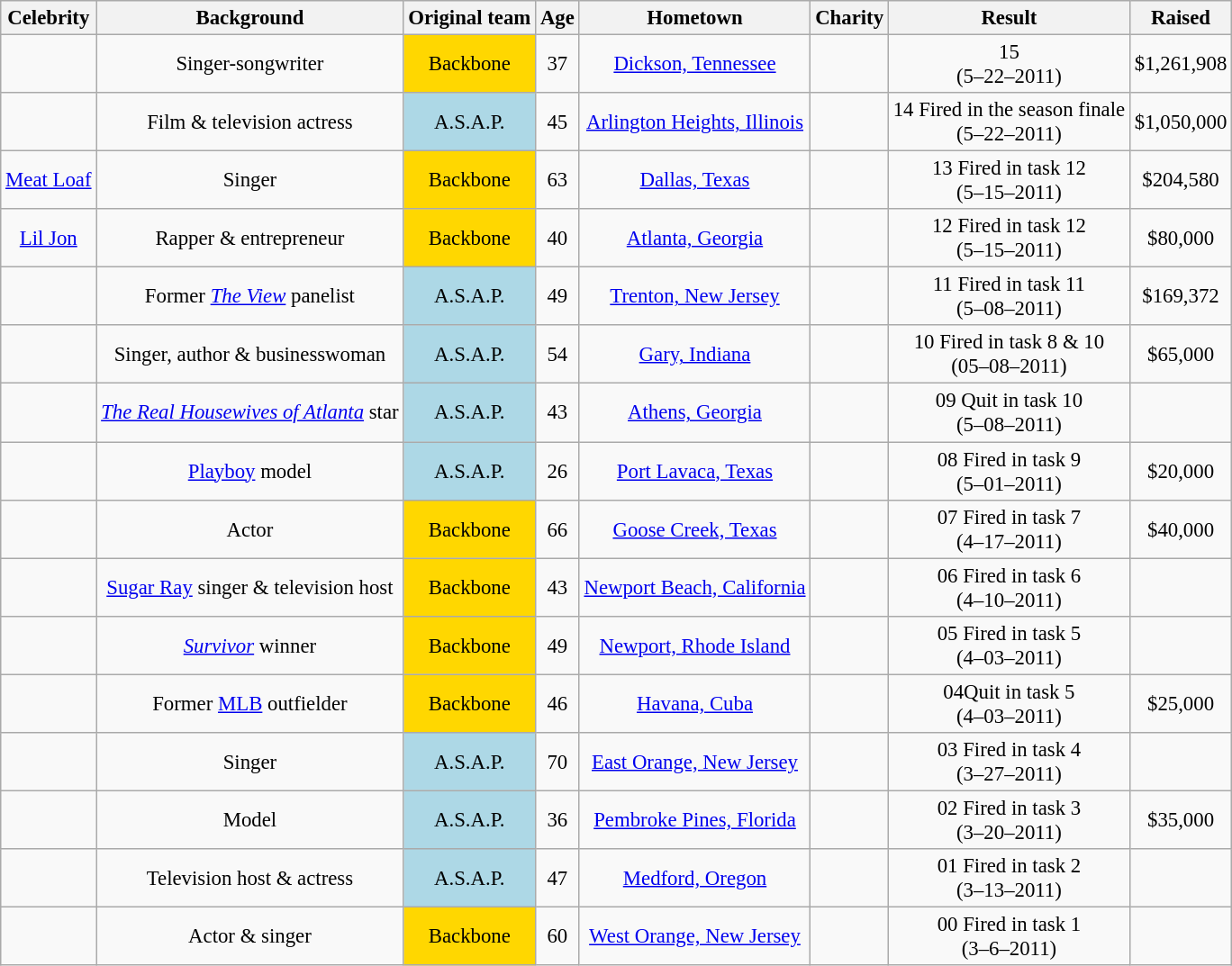<table class= "wikitable sortable" align=center border="2" cellpadding="3" cellspacing="0" style="text-align: center; font-size:95%">
<tr>
<th>Celebrity</th>
<th>Background</th>
<th>Original team</th>
<th><span>Age</span></th>
<th>Hometown</th>
<th>Charity</th>
<th>Result</th>
<th>Raised</th>
</tr>
<tr>
<td></td>
<td>Singer-songwriter</td>
<td style="text-align:center; background:gold;">Backbone</td>
<td style="text-align:center;">37</td>
<td><a href='#'>Dickson, Tennessee</a></td>
<td></td>
<td><span>15</span> <br>(5–22–2011)</td>
<td>$1,261,908</td>
</tr>
<tr>
<td></td>
<td>Film & television actress</td>
<td style="text-align:center; background:lightblue;">A.S.A.P.</td>
<td style="text-align:center;">45</td>
<td><a href='#'>Arlington Heights, Illinois</a></td>
<td></td>
<td><span>14</span> Fired in the season finale<br>(5–22–2011)</td>
<td>$1,050,000</td>
</tr>
<tr>
<td><a href='#'>Meat Loaf</a></td>
<td>Singer</td>
<td style="text-align:center; background:gold;">Backbone</td>
<td style="text-align:center;">63</td>
<td><a href='#'>Dallas, Texas</a></td>
<td></td>
<td><span>13</span> Fired in task 12<br>(5–15–2011)</td>
<td>$204,580</td>
</tr>
<tr>
<td><a href='#'>Lil Jon</a></td>
<td>Rapper & entrepreneur</td>
<td style="text-align:center; background:gold;">Backbone</td>
<td style="text-align:center;">40</td>
<td><a href='#'>Atlanta, Georgia</a></td>
<td></td>
<td><span>12</span> Fired in task 12<br>(5–15–2011)</td>
<td>$80,000</td>
</tr>
<tr>
<td></td>
<td>Former <em><a href='#'>The View</a></em> panelist</td>
<td style="text-align:center; background:lightblue;">A.S.A.P.</td>
<td style="text-align:center;">49</td>
<td><a href='#'>Trenton, New Jersey</a></td>
<td></td>
<td><span>11</span> Fired in task 11<br>(5–08–2011)</td>
<td>$169,372</td>
</tr>
<tr>
<td></td>
<td>Singer, author & businesswoman</td>
<td style="text-align:center; background:lightblue;">A.S.A.P.</td>
<td style="text-align:center;">54</td>
<td><a href='#'>Gary, Indiana</a></td>
<td></td>
<td><span>10</span> Fired in task 8 & 10<br>(05–08–2011)</td>
<td>$65,000</td>
</tr>
<tr>
<td></td>
<td><em><a href='#'>The Real Housewives of Atlanta</a></em> star</td>
<td style="text-align:center; background:lightblue;">A.S.A.P.</td>
<td style="text-align:center;">43</td>
<td><a href='#'>Athens, Georgia</a></td>
<td></td>
<td><span>09</span> Quit in task 10<br>(5–08–2011)</td>
<td></td>
</tr>
<tr>
<td></td>
<td><a href='#'>Playboy</a> model</td>
<td style="text-align:center; background:lightblue;">A.S.A.P.</td>
<td style="text-align:center;">26</td>
<td><a href='#'>Port Lavaca, Texas</a></td>
<td></td>
<td><span>08</span> Fired in task 9<br>(5–01–2011)</td>
<td>$20,000</td>
</tr>
<tr>
<td></td>
<td>Actor</td>
<td style="text-align:center; background:gold;">Backbone</td>
<td style="text-align:center;">66</td>
<td><a href='#'>Goose Creek, Texas</a></td>
<td></td>
<td><span>07</span> Fired in task 7<br>(4–17–2011)</td>
<td>$40,000</td>
</tr>
<tr>
<td></td>
<td><a href='#'>Sugar Ray</a> singer & television host</td>
<td style="text-align:center; background:gold;">Backbone</td>
<td style="text-align:center;">43</td>
<td><a href='#'>Newport Beach, California</a></td>
<td></td>
<td><span>06</span> Fired in task 6<br>(4–10–2011)</td>
<td></td>
</tr>
<tr>
<td></td>
<td><em><a href='#'>Survivor</a></em> winner</td>
<td style="text-align:center; background:gold;">Backbone</td>
<td style="text-align:center;">49</td>
<td><a href='#'>Newport, Rhode Island</a></td>
<td></td>
<td><span>05</span> Fired in task 5<br>(4–03–2011)</td>
<td></td>
</tr>
<tr>
<td></td>
<td>Former <a href='#'>MLB</a> outfielder</td>
<td style="text-align:center; background:gold;">Backbone</td>
<td style="text-align:center;">46</td>
<td><a href='#'>Havana, Cuba</a></td>
<td></td>
<td><span>04</span>Quit in task 5<br>(4–03–2011)</td>
<td>$25,000</td>
</tr>
<tr>
<td></td>
<td>Singer</td>
<td style="text-align:center; background:lightblue;">A.S.A.P.</td>
<td style="text-align:center;">70</td>
<td><a href='#'>East Orange, New Jersey</a></td>
<td></td>
<td><span>03</span> Fired in task 4<br>(3–27–2011)</td>
<td></td>
</tr>
<tr>
<td></td>
<td>Model</td>
<td style="text-align:center; background:lightblue;">A.S.A.P.</td>
<td style="text-align:center;">36</td>
<td><a href='#'>Pembroke Pines, Florida</a></td>
<td></td>
<td><span>02</span> Fired in task 3<br>(3–20–2011)</td>
<td>$35,000</td>
</tr>
<tr>
<td></td>
<td>Television host & actress</td>
<td style="text-align:center; background:lightblue;">A.S.A.P.</td>
<td style="text-align:center;">47</td>
<td><a href='#'>Medford, Oregon</a></td>
<td></td>
<td><span>01</span> Fired in task 2<br>(3–13–2011)</td>
<td></td>
</tr>
<tr>
<td></td>
<td>Actor & singer</td>
<td style="text-align:center; background:gold;">Backbone</td>
<td style="text-align:center;">60</td>
<td><a href='#'>West Orange, New Jersey</a></td>
<td></td>
<td><span>00</span> Fired in task 1<br>(3–6–2011)</td>
</tr>
</table>
